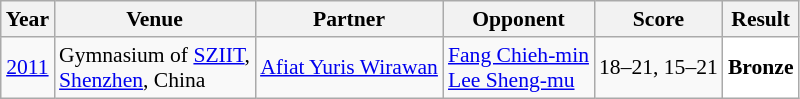<table class="sortable wikitable" style="font-size: 90%;">
<tr>
<th>Year</th>
<th>Venue</th>
<th>Partner</th>
<th>Opponent</th>
<th>Score</th>
<th>Result</th>
</tr>
<tr>
<td align="center"><a href='#'>2011</a></td>
<td align="left">Gymnasium of <a href='#'>SZIIT</a>,<br><a href='#'>Shenzhen</a>, China</td>
<td align="left"> <a href='#'>Afiat Yuris Wirawan</a></td>
<td align="left"> <a href='#'>Fang Chieh-min</a><br> <a href='#'>Lee Sheng-mu</a></td>
<td align="left">18–21, 15–21</td>
<td style="text-align:left; background:white"> <strong>Bronze</strong></td>
</tr>
</table>
